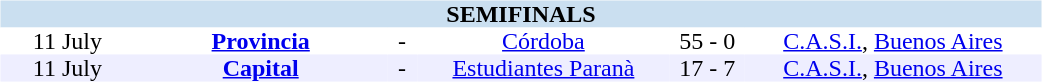<table table width=700>
<tr>
<td width=700 valign="top"><br><table border=0 cellspacing=0 cellpadding=0 style="font-size: 100%; border-collapse: collapse;" width=100%>
<tr bgcolor="#CADFF0">
<td style="font-size:100%"; align="center" colspan="6"><strong>SEMIFINALS</strong></td>
</tr>
<tr align=center bgcolor=#FFFFFF>
<td width=90>11 July</td>
<td width=170><strong><a href='#'>Provincia</a></strong></td>
<td width=20>-</td>
<td width=170><a href='#'>Córdoba</a></td>
<td width=50>55 - 0</td>
<td width=200><a href='#'>C.A.S.I.</a>, <a href='#'>Buenos Aires</a></td>
</tr>
<tr align=center bgcolor=#EEEEFF>
<td width=90>11 July</td>
<td width=170><strong><a href='#'>Capital</a></strong></td>
<td width=20>-</td>
<td width=170><a href='#'>Estudiantes Paranà</a></td>
<td width=50>17 - 7</td>
<td width=200><a href='#'>C.A.S.I.</a>, <a href='#'>Buenos Aires</a></td>
</tr>
</table>
</td>
</tr>
</table>
